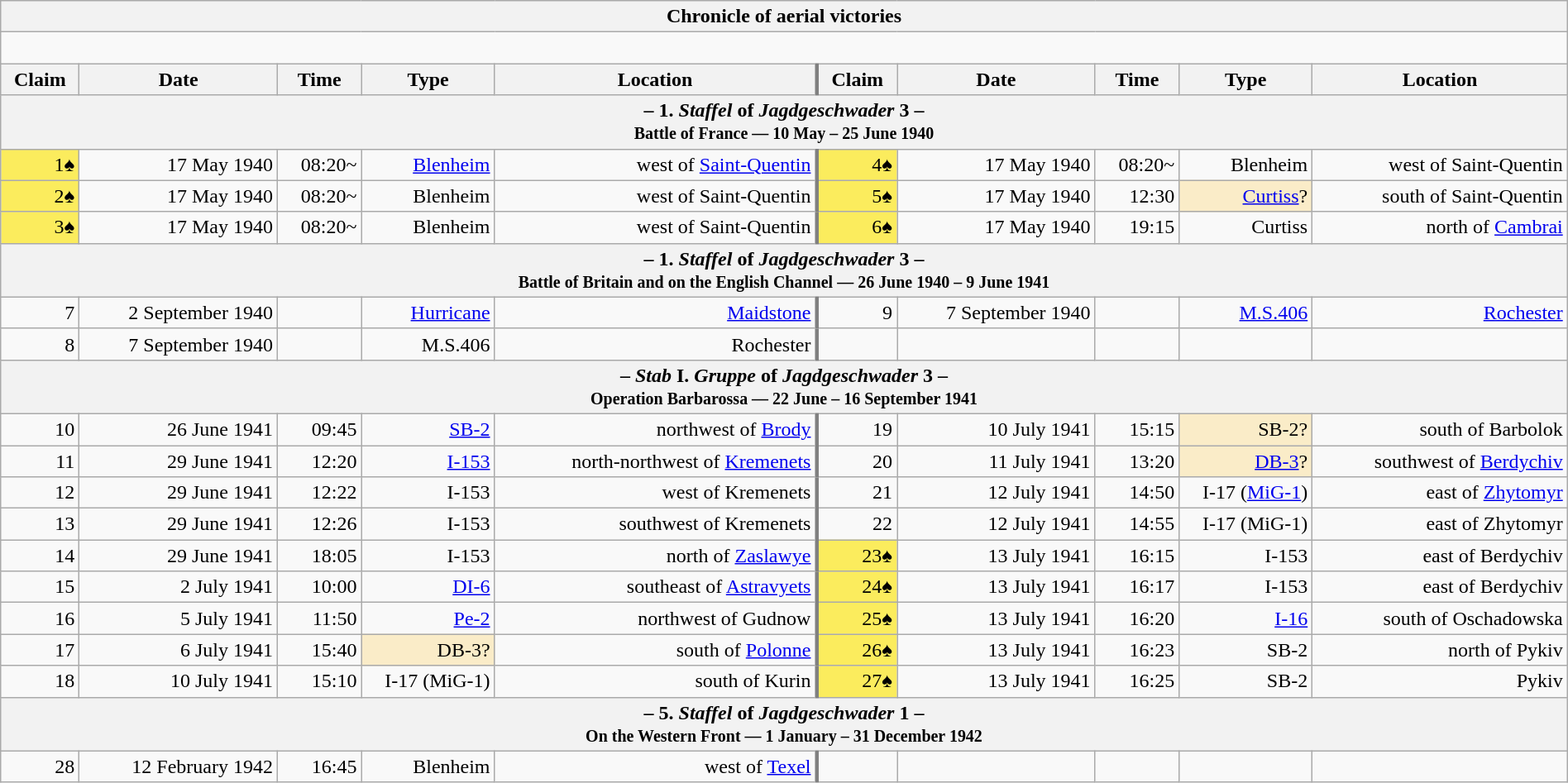<table class="wikitable plainrowheaders collapsible" style="margin-left: auto; margin-right: auto; border: none; text-align:right; width: 100%;">
<tr>
<th colspan="10">Chronicle of aerial victories</th>
</tr>
<tr>
<td colspan="10" style="text-align: left;"><br>
</td>
</tr>
<tr>
<th scope="col">Claim</th>
<th scope="col">Date</th>
<th scope="col">Time</th>
<th scope="col" width="100px">Type</th>
<th scope="col">Location</th>
<th scope="col" style="border-left: 3px solid grey;">Claim</th>
<th scope="col">Date</th>
<th scope="col">Time</th>
<th scope="col" width="100px">Type</th>
<th scope="col">Location</th>
</tr>
<tr>
<th colspan="10">– 1. <em>Staffel</em> of <em>Jagdgeschwader</em> 3 –<br><small>Battle of France — 10 May – 25 June 1940</small></th>
</tr>
<tr>
<td style="background:#fbec5d;">1♠</td>
<td>17 May 1940</td>
<td>08:20~</td>
<td><a href='#'>Blenheim</a></td>
<td>west of <a href='#'>Saint-Quentin</a></td>
<td style="border-left: 3px solid grey; background:#fbec5d;">4♠</td>
<td>17 May 1940</td>
<td>08:20~</td>
<td>Blenheim</td>
<td>west of Saint-Quentin</td>
</tr>
<tr>
<td style="background:#fbec5d;">2♠</td>
<td>17 May 1940</td>
<td>08:20~</td>
<td>Blenheim</td>
<td>west of Saint-Quentin</td>
<td style="border-left: 3px solid grey; background:#fbec5d;">5♠</td>
<td>17 May 1940</td>
<td>12:30</td>
<td style="background:#faecc8"><a href='#'>Curtiss</a>?</td>
<td>south of Saint-Quentin</td>
</tr>
<tr>
<td style="background:#fbec5d;">3♠</td>
<td>17 May 1940</td>
<td>08:20~</td>
<td>Blenheim</td>
<td>west of Saint-Quentin</td>
<td style="border-left: 3px solid grey; background:#fbec5d;">6♠</td>
<td>17 May 1940</td>
<td>19:15</td>
<td>Curtiss</td>
<td>north of <a href='#'>Cambrai</a></td>
</tr>
<tr>
<th colspan="10">– 1. <em>Staffel</em> of <em>Jagdgeschwader</em> 3 –<br><small>Battle of Britain and on the English Channel — 26 June 1940 – 9 June 1941</small></th>
</tr>
<tr>
<td>7</td>
<td>2 September 1940</td>
<td></td>
<td><a href='#'>Hurricane</a></td>
<td><a href='#'>Maidstone</a></td>
<td style="border-left: 3px solid grey;">9</td>
<td>7 September 1940</td>
<td></td>
<td><a href='#'>M.S.406</a></td>
<td><a href='#'>Rochester</a></td>
</tr>
<tr>
<td>8</td>
<td>7 September 1940</td>
<td></td>
<td>M.S.406</td>
<td>Rochester</td>
<td style="border-left: 3px solid grey;"></td>
<td></td>
<td></td>
<td></td>
<td></td>
</tr>
<tr>
<th colspan="10">– <em>Stab</em> I. <em>Gruppe</em> of <em>Jagdgeschwader</em> 3 –<br><small>Operation Barbarossa — 22 June – 16 September 1941</small></th>
</tr>
<tr>
<td>10</td>
<td>26 June 1941</td>
<td>09:45</td>
<td><a href='#'>SB-2</a></td>
<td>northwest of <a href='#'>Brody</a></td>
<td style="border-left: 3px solid grey;">19</td>
<td>10 July 1941</td>
<td>15:15</td>
<td style="background:#faecc8">SB-2?</td>
<td> south of Barbolok</td>
</tr>
<tr>
<td>11</td>
<td>29 June 1941</td>
<td>12:20</td>
<td><a href='#'>I-153</a></td>
<td>north-northwest of <a href='#'>Kremenets</a></td>
<td style="border-left: 3px solid grey;">20</td>
<td>11 July 1941</td>
<td>13:20</td>
<td style="background:#faecc8"><a href='#'>DB-3</a>?</td>
<td> southwest of <a href='#'>Berdychiv</a></td>
</tr>
<tr>
<td>12</td>
<td>29 June 1941</td>
<td>12:22</td>
<td>I-153</td>
<td>west of Kremenets</td>
<td style="border-left: 3px solid grey;">21</td>
<td>12 July 1941</td>
<td>14:50</td>
<td>I-17 (<a href='#'>MiG-1</a>)</td>
<td> east of <a href='#'>Zhytomyr</a></td>
</tr>
<tr>
<td>13</td>
<td>29 June 1941</td>
<td>12:26</td>
<td>I-153</td>
<td>southwest of Kremenets</td>
<td style="border-left: 3px solid grey;">22</td>
<td>12 July 1941</td>
<td>14:55</td>
<td>I-17 (MiG-1)</td>
<td> east of Zhytomyr</td>
</tr>
<tr>
<td>14</td>
<td>29 June 1941</td>
<td>18:05</td>
<td>I-153</td>
<td> north of <a href='#'>Zaslawye</a></td>
<td style="border-left: 3px solid grey; background:#fbec5d;">23♠</td>
<td>13 July 1941</td>
<td>16:15</td>
<td>I-153</td>
<td> east of Berdychiv</td>
</tr>
<tr>
<td>15</td>
<td>2 July 1941</td>
<td>10:00</td>
<td><a href='#'>DI-6</a></td>
<td> southeast of <a href='#'>Astravyets</a></td>
<td style="border-left: 3px solid grey; background:#fbec5d;">24♠</td>
<td>13 July 1941</td>
<td>16:17</td>
<td>I-153</td>
<td>east of Berdychiv</td>
</tr>
<tr>
<td>16</td>
<td>5 July 1941</td>
<td>11:50</td>
<td><a href='#'>Pe-2</a></td>
<td>northwest of Gudnow</td>
<td style="border-left: 3px solid grey; background:#fbec5d;">25♠</td>
<td>13 July 1941</td>
<td>16:20</td>
<td><a href='#'>I-16</a></td>
<td>south of Oschadowska</td>
</tr>
<tr>
<td>17</td>
<td>6 July 1941</td>
<td>15:40</td>
<td style="background:#faecc8">DB-3?</td>
<td>south of <a href='#'>Polonne</a></td>
<td style="border-left: 3px solid grey; background:#fbec5d;">26♠</td>
<td>13 July 1941</td>
<td>16:23</td>
<td>SB-2</td>
<td>north of Pykiv</td>
</tr>
<tr>
<td>18</td>
<td>10 July 1941</td>
<td>15:10</td>
<td>I-17 (MiG-1)</td>
<td> south of Kurin</td>
<td style="border-left: 3px solid grey; background:#fbec5d;">27♠</td>
<td>13 July 1941</td>
<td>16:25</td>
<td>SB-2</td>
<td>Pykiv</td>
</tr>
<tr>
<th colspan="10">– 5. <em>Staffel</em> of <em>Jagdgeschwader</em> 1 –<br><small>On the Western Front — 1 January – 31 December 1942</small></th>
</tr>
<tr>
<td>28</td>
<td>12 February 1942</td>
<td>16:45</td>
<td>Blenheim</td>
<td> west of <a href='#'>Texel</a></td>
<td style="border-left: 3px solid grey;"></td>
<td></td>
<td></td>
<td></td>
<td></td>
</tr>
</table>
